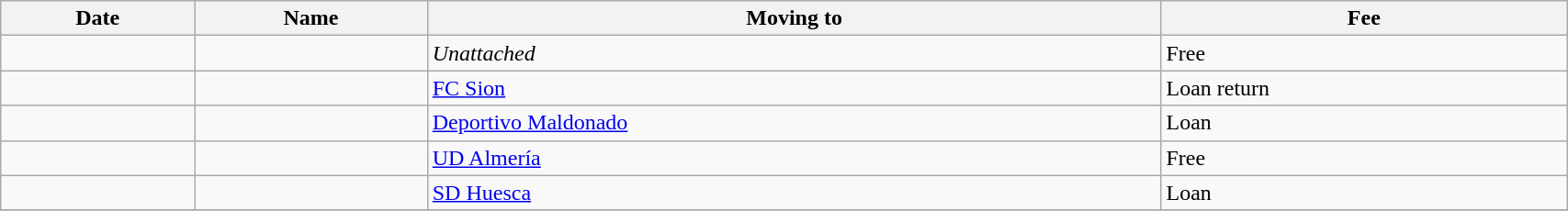<table class="wikitable sortable" width=90%>
<tr>
<th>Date</th>
<th>Name</th>
<th>Moving to</th>
<th>Fee</th>
</tr>
<tr>
<td></td>
<td> </td>
<td> <em>Unattached</em></td>
<td>Free</td>
</tr>
<tr>
<td></td>
<td> </td>
<td> <a href='#'>FC Sion</a></td>
<td>Loan return</td>
</tr>
<tr>
<td></td>
<td> </td>
<td> <a href='#'>Deportivo Maldonado</a></td>
<td>Loan</td>
</tr>
<tr>
<td></td>
<td> </td>
<td> <a href='#'>UD Almería</a></td>
<td>Free</td>
</tr>
<tr>
<td></td>
<td> </td>
<td> <a href='#'>SD Huesca</a></td>
<td>Loan</td>
</tr>
<tr>
</tr>
</table>
